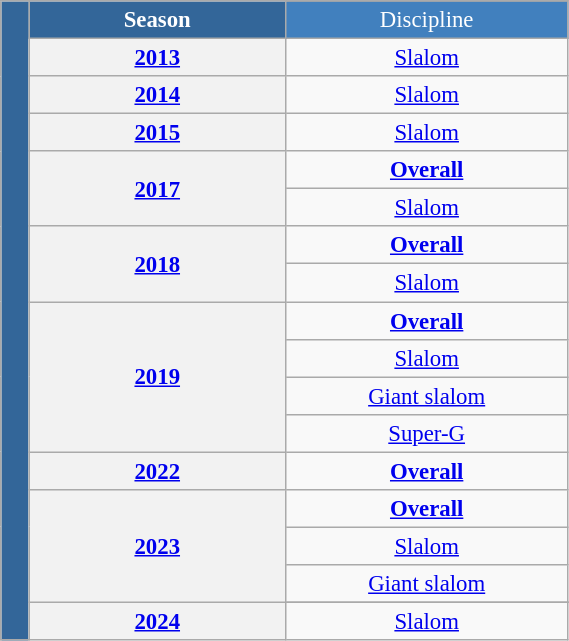<table class="wikitable"  style="font-size:95%; text-align:center; border:gray solid 1px; width:30%;">
<tr style="background:#369; color:white;">
<td rowspan="19" width="1%"></td>
<td rowspan="2" style="width:10%;"><strong>Season</strong></td>
</tr>
<tr style="background:#4180be; color:white;">
<td style="width:10%;">Discipline</td>
</tr>
<tr>
<th><a href='#'>2013</a></th>
<td><a href='#'>Slalom</a></td>
</tr>
<tr>
<th><a href='#'>2014</a></th>
<td><a href='#'>Slalom</a></td>
</tr>
<tr>
<th><a href='#'>2015</a></th>
<td><a href='#'>Slalom</a></td>
</tr>
<tr>
<th rowspan=2><a href='#'>2017</a></th>
<td><strong><a href='#'>Overall</a></strong></td>
</tr>
<tr>
<td><a href='#'>Slalom</a></td>
</tr>
<tr>
<th rowspan=2><a href='#'>2018</a></th>
<td><strong><a href='#'>Overall</a></strong></td>
</tr>
<tr>
<td><a href='#'>Slalom</a></td>
</tr>
<tr>
<th rowspan=4><a href='#'>2019</a></th>
<td><strong><a href='#'>Overall</a></strong></td>
</tr>
<tr>
<td><a href='#'>Slalom</a></td>
</tr>
<tr>
<td><a href='#'>Giant slalom</a></td>
</tr>
<tr>
<td><a href='#'>Super-G</a></td>
</tr>
<tr>
<th><a href='#'>2022</a></th>
<td><strong><a href='#'>Overall</a></strong></td>
</tr>
<tr>
<th rowspan=3><a href='#'>2023</a></th>
<td><strong><a href='#'>Overall</a></strong></td>
</tr>
<tr>
<td><a href='#'>Slalom</a></td>
</tr>
<tr>
<td><a href='#'>Giant slalom</a></td>
</tr>
<tr>
<th rowspan=2><a href='#'>2024</a></th>
</tr>
<tr>
<td><a href='#'>Slalom</a></td>
</tr>
</table>
